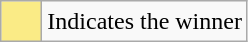<table class="wikitable">
<tr>
<td style="background:#FAEB86; height:20px; width:20px"></td>
<td>Indicates the winner</td>
</tr>
</table>
